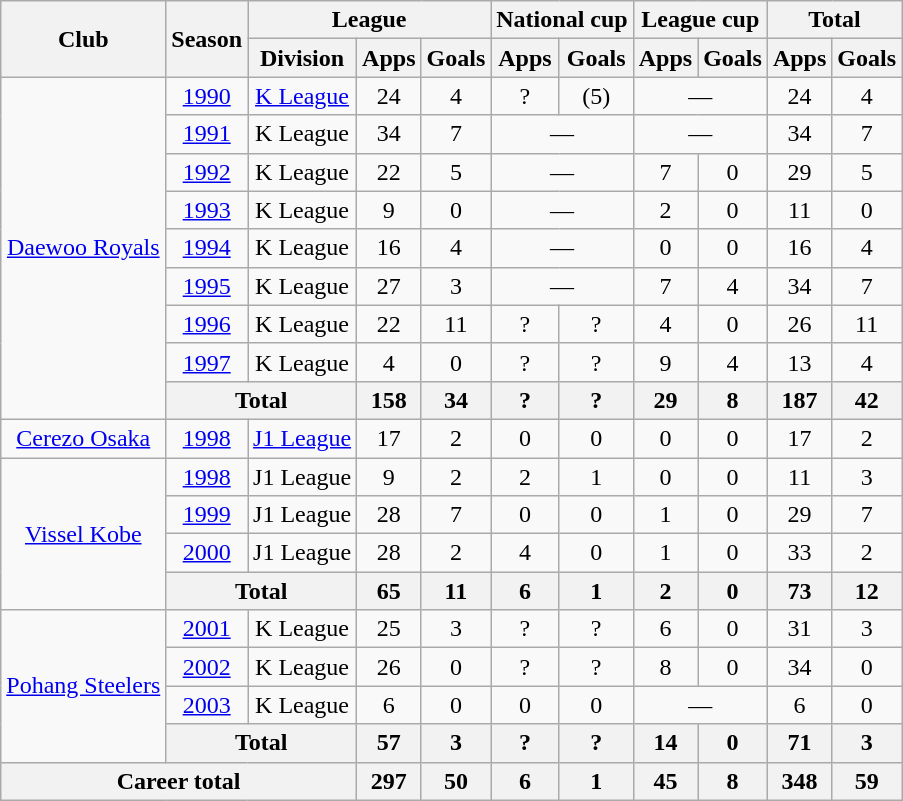<table class="wikitable" style="text-align:center;">
<tr>
<th rowspan="2">Club</th>
<th rowspan="2">Season</th>
<th colspan="3">League</th>
<th colspan="2">National cup</th>
<th colspan="2">League cup</th>
<th colspan="2">Total</th>
</tr>
<tr>
<th>Division</th>
<th>Apps</th>
<th>Goals</th>
<th>Apps</th>
<th>Goals</th>
<th>Apps</th>
<th>Goals</th>
<th>Apps</th>
<th>Goals</th>
</tr>
<tr>
<td rowspan="9"><a href='#'>Daewoo Royals</a></td>
<td><a href='#'>1990</a></td>
<td><a href='#'>K League</a></td>
<td>24</td>
<td>4</td>
<td>?</td>
<td>(5)</td>
<td colspan="2">—</td>
<td>24</td>
<td>4</td>
</tr>
<tr>
<td><a href='#'>1991</a></td>
<td>K League</td>
<td>34</td>
<td>7</td>
<td colspan="2">—</td>
<td colspan="2">—</td>
<td>34</td>
<td>7</td>
</tr>
<tr>
<td><a href='#'>1992</a></td>
<td>K League</td>
<td>22</td>
<td>5</td>
<td colspan="2">—</td>
<td>7</td>
<td>0</td>
<td>29</td>
<td>5</td>
</tr>
<tr>
<td><a href='#'>1993</a></td>
<td>K League</td>
<td>9</td>
<td>0</td>
<td colspan="2">—</td>
<td>2</td>
<td>0</td>
<td>11</td>
<td>0</td>
</tr>
<tr>
<td><a href='#'>1994</a></td>
<td>K League</td>
<td>16</td>
<td>4</td>
<td colspan="2">—</td>
<td>0</td>
<td>0</td>
<td>16</td>
<td>4</td>
</tr>
<tr>
<td><a href='#'>1995</a></td>
<td>K League</td>
<td>27</td>
<td>3</td>
<td colspan="2">—</td>
<td>7</td>
<td>4</td>
<td>34</td>
<td>7</td>
</tr>
<tr>
<td><a href='#'>1996</a></td>
<td>K League</td>
<td>22</td>
<td>11</td>
<td>?</td>
<td>?</td>
<td>4</td>
<td>0</td>
<td>26</td>
<td>11</td>
</tr>
<tr>
<td><a href='#'>1997</a></td>
<td>K League</td>
<td>4</td>
<td>0</td>
<td>?</td>
<td>?</td>
<td>9</td>
<td>4</td>
<td>13</td>
<td>4</td>
</tr>
<tr>
<th colspan="2">Total</th>
<th>158</th>
<th>34</th>
<th>?</th>
<th>?</th>
<th>29</th>
<th>8</th>
<th>187</th>
<th>42</th>
</tr>
<tr>
<td><a href='#'>Cerezo Osaka</a></td>
<td><a href='#'>1998</a></td>
<td><a href='#'>J1 League</a></td>
<td>17</td>
<td>2</td>
<td>0</td>
<td>0</td>
<td>0</td>
<td>0</td>
<td>17</td>
<td>2</td>
</tr>
<tr>
<td rowspan="4"><a href='#'>Vissel Kobe</a></td>
<td><a href='#'>1998</a></td>
<td>J1 League</td>
<td>9</td>
<td>2</td>
<td>2</td>
<td>1</td>
<td>0</td>
<td>0</td>
<td>11</td>
<td>3</td>
</tr>
<tr>
<td><a href='#'>1999</a></td>
<td>J1 League</td>
<td>28</td>
<td>7</td>
<td>0</td>
<td>0</td>
<td>1</td>
<td>0</td>
<td>29</td>
<td>7</td>
</tr>
<tr>
<td><a href='#'>2000</a></td>
<td>J1 League</td>
<td>28</td>
<td>2</td>
<td>4</td>
<td>0</td>
<td>1</td>
<td>0</td>
<td>33</td>
<td>2</td>
</tr>
<tr>
<th colspan="2">Total</th>
<th>65</th>
<th>11</th>
<th>6</th>
<th>1</th>
<th>2</th>
<th>0</th>
<th>73</th>
<th>12</th>
</tr>
<tr>
<td rowspan="4"><a href='#'>Pohang Steelers</a></td>
<td><a href='#'>2001</a></td>
<td>K League</td>
<td>25</td>
<td>3</td>
<td>?</td>
<td>?</td>
<td>6</td>
<td>0</td>
<td>31</td>
<td>3</td>
</tr>
<tr>
<td><a href='#'>2002</a></td>
<td>K League</td>
<td>26</td>
<td>0</td>
<td>?</td>
<td>?</td>
<td>8</td>
<td>0</td>
<td>34</td>
<td>0</td>
</tr>
<tr>
<td><a href='#'>2003</a></td>
<td>K League</td>
<td>6</td>
<td>0</td>
<td>0</td>
<td>0</td>
<td colspan="2">—</td>
<td>6</td>
<td>0</td>
</tr>
<tr>
<th colspan="2">Total</th>
<th>57</th>
<th>3</th>
<th>?</th>
<th>?</th>
<th>14</th>
<th>0</th>
<th>71</th>
<th>3</th>
</tr>
<tr>
<th colspan="3">Career total</th>
<th>297</th>
<th>50</th>
<th>6</th>
<th>1</th>
<th>45</th>
<th>8</th>
<th>348</th>
<th>59</th>
</tr>
</table>
